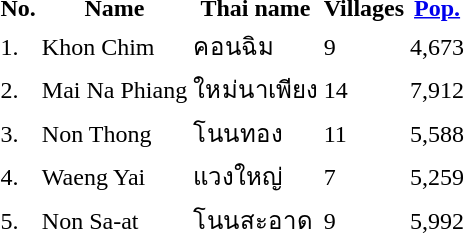<table>
<tr>
<th>No.</th>
<th>Name</th>
<th>Thai name</th>
<th>Villages</th>
<th><a href='#'>Pop.</a></th>
</tr>
<tr>
<td>1.</td>
<td>Khon Chim</td>
<td>คอนฉิม</td>
<td>9</td>
<td>4,673</td>
<td></td>
</tr>
<tr>
<td>2.</td>
<td>Mai Na Phiang</td>
<td>ใหม่นาเพียง</td>
<td>14</td>
<td>7,912</td>
<td></td>
</tr>
<tr>
<td>3.</td>
<td>Non Thong</td>
<td>โนนทอง</td>
<td>11</td>
<td>5,588</td>
<td></td>
</tr>
<tr>
<td>4.</td>
<td>Waeng Yai</td>
<td>แวงใหญ่</td>
<td>7</td>
<td>5,259</td>
<td></td>
</tr>
<tr>
<td>5.</td>
<td>Non Sa-at</td>
<td>โนนสะอาด</td>
<td>9</td>
<td>5,992</td>
<td></td>
</tr>
</table>
